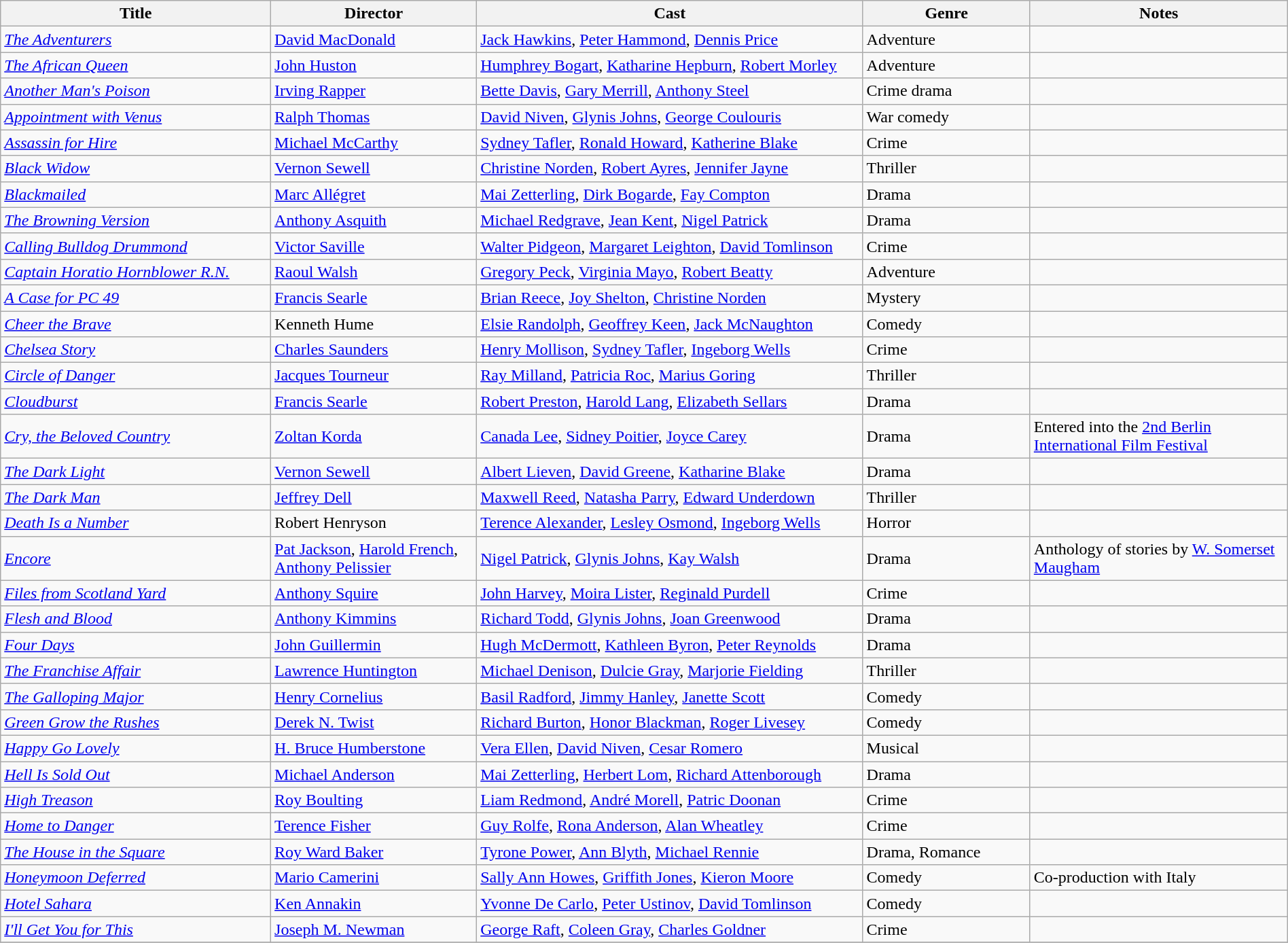<table class="wikitable" style="width:100%;">
<tr>
<th style="width:21%;">Title</th>
<th style="width:16%;">Director</th>
<th style="width:30%;">Cast</th>
<th style="width:13%;">Genre</th>
<th style="width:20%;">Notes</th>
</tr>
<tr>
<td><em><a href='#'>The Adventurers</a></em></td>
<td><a href='#'>David MacDonald</a></td>
<td><a href='#'>Jack Hawkins</a>, <a href='#'>Peter Hammond</a>, <a href='#'>Dennis Price</a></td>
<td>Adventure</td>
<td></td>
</tr>
<tr>
<td><em><a href='#'>The African Queen</a></em></td>
<td><a href='#'>John Huston</a></td>
<td><a href='#'>Humphrey Bogart</a>, <a href='#'>Katharine Hepburn</a>, <a href='#'>Robert Morley</a></td>
<td>Adventure</td>
<td></td>
</tr>
<tr>
<td><em><a href='#'>Another Man's Poison</a></em></td>
<td><a href='#'>Irving Rapper</a></td>
<td><a href='#'>Bette Davis</a>, <a href='#'>Gary Merrill</a>, <a href='#'>Anthony Steel</a></td>
<td>Crime drama</td>
<td></td>
</tr>
<tr>
<td><em><a href='#'>Appointment with Venus</a></em></td>
<td><a href='#'>Ralph Thomas</a></td>
<td><a href='#'>David Niven</a>, <a href='#'>Glynis Johns</a>, <a href='#'>George Coulouris</a></td>
<td>War comedy</td>
<td></td>
</tr>
<tr>
<td><em><a href='#'>Assassin for Hire</a></em></td>
<td><a href='#'>Michael McCarthy</a></td>
<td><a href='#'>Sydney Tafler</a>, <a href='#'>Ronald Howard</a>, <a href='#'>Katherine Blake</a></td>
<td>Crime</td>
<td></td>
</tr>
<tr>
<td><em><a href='#'>Black Widow</a></em></td>
<td><a href='#'>Vernon Sewell</a></td>
<td><a href='#'>Christine Norden</a>, <a href='#'>Robert Ayres</a>, <a href='#'>Jennifer Jayne</a></td>
<td>Thriller</td>
<td></td>
</tr>
<tr>
<td><em><a href='#'>Blackmailed</a></em></td>
<td><a href='#'>Marc Allégret</a></td>
<td><a href='#'>Mai Zetterling</a>, <a href='#'>Dirk Bogarde</a>, <a href='#'>Fay Compton</a></td>
<td>Drama</td>
<td></td>
</tr>
<tr>
<td><em><a href='#'>The Browning Version</a></em></td>
<td><a href='#'>Anthony Asquith</a></td>
<td><a href='#'>Michael Redgrave</a>, <a href='#'>Jean Kent</a>, <a href='#'>Nigel Patrick</a></td>
<td>Drama</td>
<td></td>
</tr>
<tr>
<td><em><a href='#'>Calling Bulldog Drummond</a></em></td>
<td><a href='#'>Victor Saville</a></td>
<td><a href='#'>Walter Pidgeon</a>, <a href='#'>Margaret Leighton</a>, <a href='#'>David Tomlinson</a></td>
<td>Crime</td>
<td></td>
</tr>
<tr>
<td><em><a href='#'>Captain Horatio Hornblower R.N.</a></em></td>
<td><a href='#'>Raoul Walsh</a></td>
<td><a href='#'>Gregory Peck</a>, <a href='#'>Virginia Mayo</a>, <a href='#'>Robert Beatty</a></td>
<td>Adventure</td>
<td></td>
</tr>
<tr>
<td><em><a href='#'>A Case for PC 49</a></em></td>
<td><a href='#'>Francis Searle</a></td>
<td><a href='#'>Brian Reece</a>, <a href='#'>Joy Shelton</a>, <a href='#'>Christine Norden</a></td>
<td>Mystery</td>
<td></td>
</tr>
<tr>
<td><em><a href='#'>Cheer the Brave</a></em></td>
<td>Kenneth Hume</td>
<td><a href='#'>Elsie Randolph</a>, <a href='#'>Geoffrey Keen</a>, <a href='#'>Jack McNaughton</a></td>
<td>Comedy</td>
<td></td>
</tr>
<tr>
<td><em><a href='#'>Chelsea Story</a></em></td>
<td><a href='#'>Charles Saunders</a></td>
<td><a href='#'>Henry Mollison</a>, <a href='#'>Sydney Tafler</a>, <a href='#'>Ingeborg Wells</a></td>
<td>Crime</td>
<td></td>
</tr>
<tr>
<td><em><a href='#'>Circle of Danger</a></em></td>
<td><a href='#'>Jacques Tourneur</a></td>
<td><a href='#'>Ray Milland</a>, <a href='#'>Patricia Roc</a>, <a href='#'>Marius Goring</a></td>
<td>Thriller</td>
<td></td>
</tr>
<tr>
<td><em><a href='#'>Cloudburst</a></em></td>
<td><a href='#'>Francis Searle</a></td>
<td><a href='#'>Robert Preston</a>, <a href='#'>Harold Lang</a>, <a href='#'>Elizabeth Sellars</a></td>
<td>Drama</td>
<td></td>
</tr>
<tr>
<td><em><a href='#'>Cry, the Beloved Country</a></em></td>
<td><a href='#'>Zoltan Korda</a></td>
<td><a href='#'>Canada Lee</a>, <a href='#'>Sidney Poitier</a>, <a href='#'>Joyce Carey</a></td>
<td>Drama</td>
<td>Entered into the <a href='#'>2nd Berlin International Film Festival</a></td>
</tr>
<tr>
<td><em><a href='#'>The Dark Light</a></em></td>
<td><a href='#'>Vernon Sewell</a></td>
<td><a href='#'>Albert Lieven</a>, <a href='#'>David Greene</a>, <a href='#'>Katharine Blake</a></td>
<td>Drama</td>
<td></td>
</tr>
<tr>
<td><em><a href='#'>The Dark Man</a></em></td>
<td><a href='#'>Jeffrey Dell</a></td>
<td><a href='#'>Maxwell Reed</a>, <a href='#'>Natasha Parry</a>, <a href='#'>Edward Underdown</a></td>
<td>Thriller</td>
<td></td>
</tr>
<tr>
<td><em><a href='#'>Death Is a Number</a></em></td>
<td>Robert Henryson</td>
<td><a href='#'>Terence Alexander</a>, <a href='#'>Lesley Osmond</a>, <a href='#'>Ingeborg Wells</a></td>
<td>Horror</td>
<td></td>
</tr>
<tr>
<td><em><a href='#'>Encore</a></em></td>
<td><a href='#'>Pat Jackson</a>, <a href='#'>Harold French</a>, <a href='#'>Anthony Pelissier</a></td>
<td><a href='#'>Nigel Patrick</a>, <a href='#'>Glynis Johns</a>, <a href='#'>Kay Walsh</a></td>
<td>Drama</td>
<td>Anthology of stories by <a href='#'>W. Somerset Maugham</a></td>
</tr>
<tr>
<td><em><a href='#'>Files from Scotland Yard</a></em></td>
<td><a href='#'>Anthony Squire</a></td>
<td><a href='#'>John Harvey</a>, <a href='#'>Moira Lister</a>, <a href='#'>Reginald Purdell</a></td>
<td>Crime</td>
<td></td>
</tr>
<tr>
<td><em><a href='#'>Flesh and Blood</a></em></td>
<td><a href='#'>Anthony Kimmins</a></td>
<td><a href='#'>Richard Todd</a>, <a href='#'>Glynis Johns</a>, <a href='#'>Joan Greenwood</a></td>
<td>Drama</td>
<td></td>
</tr>
<tr>
<td><em><a href='#'>Four Days</a></em></td>
<td><a href='#'>John Guillermin</a></td>
<td><a href='#'>Hugh McDermott</a>, <a href='#'>Kathleen Byron</a>, <a href='#'>Peter Reynolds</a></td>
<td>Drama</td>
<td></td>
</tr>
<tr>
<td><em><a href='#'>The Franchise Affair</a></em></td>
<td><a href='#'>Lawrence Huntington</a></td>
<td><a href='#'>Michael Denison</a>, <a href='#'>Dulcie Gray</a>, <a href='#'>Marjorie Fielding</a></td>
<td>Thriller</td>
<td></td>
</tr>
<tr>
<td><em><a href='#'>The Galloping Major</a></em></td>
<td><a href='#'>Henry Cornelius</a></td>
<td><a href='#'>Basil Radford</a>, <a href='#'>Jimmy Hanley</a>, <a href='#'>Janette Scott</a></td>
<td>Comedy</td>
<td></td>
</tr>
<tr>
<td><em><a href='#'>Green Grow the Rushes</a></em></td>
<td><a href='#'>Derek N. Twist</a></td>
<td><a href='#'>Richard Burton</a>, <a href='#'>Honor Blackman</a>, <a href='#'>Roger Livesey</a></td>
<td>Comedy</td>
<td></td>
</tr>
<tr>
<td><em><a href='#'>Happy Go Lovely</a></em></td>
<td><a href='#'>H. Bruce Humberstone</a></td>
<td><a href='#'>Vera Ellen</a>, <a href='#'>David Niven</a>, <a href='#'>Cesar Romero</a></td>
<td>Musical</td>
<td></td>
</tr>
<tr>
<td><em><a href='#'>Hell Is Sold Out</a></em></td>
<td><a href='#'>Michael Anderson</a></td>
<td><a href='#'>Mai Zetterling</a>, <a href='#'>Herbert Lom</a>, <a href='#'>Richard Attenborough</a></td>
<td>Drama</td>
<td></td>
</tr>
<tr>
<td><em><a href='#'>High Treason</a></em></td>
<td><a href='#'>Roy Boulting</a></td>
<td><a href='#'>Liam Redmond</a>, <a href='#'>André Morell</a>, <a href='#'>Patric Doonan</a></td>
<td>Crime</td>
<td></td>
</tr>
<tr>
<td><em><a href='#'>Home to Danger</a></em></td>
<td><a href='#'>Terence Fisher</a></td>
<td><a href='#'>Guy Rolfe</a>, <a href='#'>Rona Anderson</a>, <a href='#'>Alan Wheatley</a></td>
<td>Crime</td>
<td></td>
</tr>
<tr>
<td><em><a href='#'>The House in the Square</a></em></td>
<td><a href='#'>Roy Ward Baker</a></td>
<td><a href='#'>Tyrone Power</a>, <a href='#'>Ann Blyth</a>, <a href='#'>Michael Rennie</a></td>
<td>Drama, Romance</td>
<td></td>
</tr>
<tr>
<td><em><a href='#'>Honeymoon Deferred</a></em></td>
<td><a href='#'>Mario Camerini</a></td>
<td><a href='#'>Sally Ann Howes</a>, <a href='#'>Griffith Jones</a>, <a href='#'>Kieron Moore</a></td>
<td>Comedy</td>
<td>Co-production with Italy</td>
</tr>
<tr>
<td><em><a href='#'>Hotel Sahara</a></em></td>
<td><a href='#'>Ken Annakin</a></td>
<td><a href='#'>Yvonne De Carlo</a>, <a href='#'>Peter Ustinov</a>, <a href='#'>David Tomlinson</a></td>
<td>Comedy</td>
<td></td>
</tr>
<tr>
<td><em><a href='#'>I'll Get You for This</a></em></td>
<td><a href='#'>Joseph M. Newman</a></td>
<td><a href='#'>George Raft</a>, <a href='#'>Coleen Gray</a>, <a href='#'>Charles Goldner</a></td>
<td>Crime</td>
<td></td>
</tr>
<tr>
</tr>
</table>
